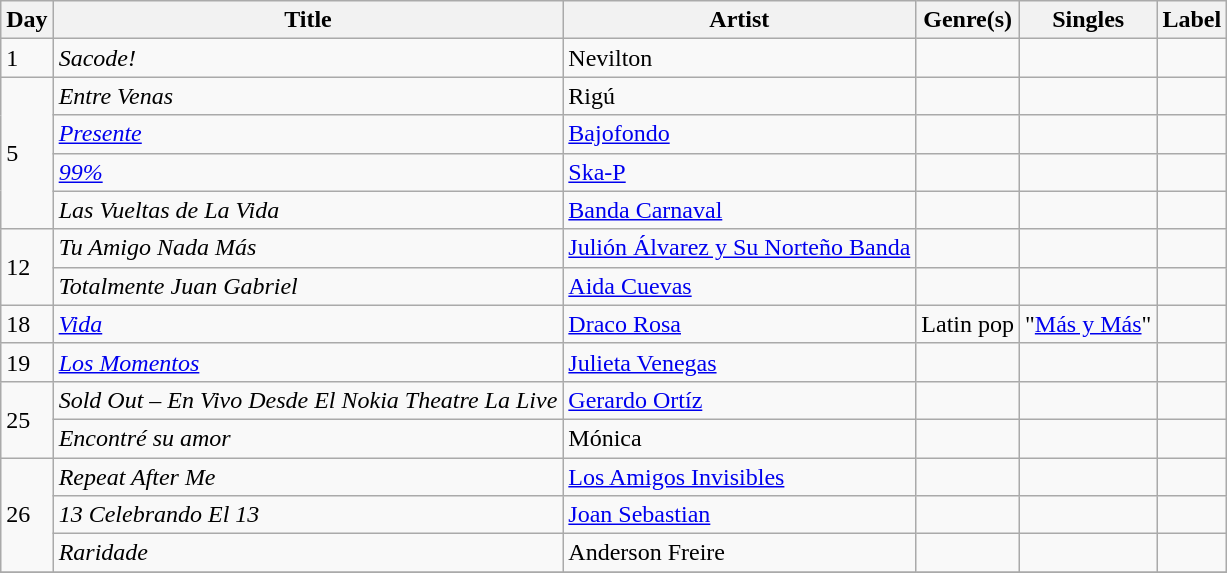<table class="wikitable sortable" style="text-align: left;">
<tr>
<th>Day</th>
<th>Title</th>
<th>Artist</th>
<th>Genre(s)</th>
<th>Singles</th>
<th>Label</th>
</tr>
<tr>
<td>1</td>
<td><em>Sacode!</em></td>
<td>Nevilton</td>
<td></td>
<td></td>
<td></td>
</tr>
<tr>
<td rowspan="4">5</td>
<td><em>Entre Venas</em></td>
<td>Rigú</td>
<td></td>
<td></td>
<td></td>
</tr>
<tr>
<td><em><a href='#'>Presente</a></em></td>
<td><a href='#'>Bajofondo</a></td>
<td></td>
<td></td>
<td></td>
</tr>
<tr>
<td><em><a href='#'>99%</a></em></td>
<td><a href='#'>Ska-P</a></td>
<td></td>
<td></td>
<td></td>
</tr>
<tr>
<td><em>Las Vueltas de La Vida</em></td>
<td><a href='#'>Banda Carnaval</a></td>
<td></td>
<td></td>
<td></td>
</tr>
<tr>
<td rowspan="2">12</td>
<td><em>Tu Amigo Nada Más</em></td>
<td><a href='#'>Julión Álvarez y Su Norteño Banda</a></td>
<td></td>
<td></td>
<td></td>
</tr>
<tr>
<td><em>Totalmente Juan Gabriel</em></td>
<td><a href='#'>Aida Cuevas</a></td>
<td></td>
<td></td>
<td></td>
</tr>
<tr>
<td>18</td>
<td><em><a href='#'>Vida</a></em></td>
<td><a href='#'>Draco Rosa</a></td>
<td>Latin pop</td>
<td>"<a href='#'>Más y Más</a>"</td>
<td></td>
</tr>
<tr>
<td>19</td>
<td><em><a href='#'>Los Momentos</a></em></td>
<td><a href='#'>Julieta Venegas</a></td>
<td></td>
<td></td>
<td></td>
</tr>
<tr>
<td rowspan="2">25</td>
<td><em>Sold Out – En Vivo Desde El Nokia Theatre La Live</em></td>
<td><a href='#'>Gerardo Ortíz</a></td>
<td></td>
<td></td>
<td></td>
</tr>
<tr>
<td><em>Encontré su amor</em></td>
<td>Mónica</td>
<td></td>
<td></td>
<td></td>
</tr>
<tr>
<td rowspan="3">26</td>
<td><em>Repeat After Me</em></td>
<td><a href='#'>Los Amigos Invisibles</a></td>
<td></td>
<td></td>
<td></td>
</tr>
<tr>
<td><em>13 Celebrando El 13</em></td>
<td><a href='#'>Joan Sebastian</a></td>
<td></td>
<td></td>
<td></td>
</tr>
<tr>
<td><em>Raridade</em></td>
<td>Anderson Freire</td>
<td></td>
<td></td>
<td></td>
</tr>
<tr>
</tr>
</table>
